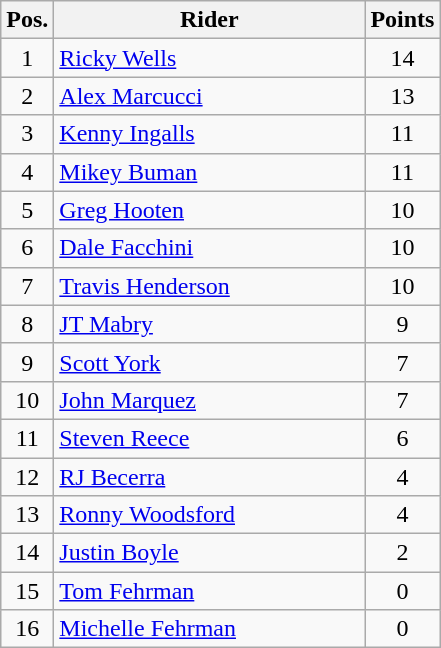<table class=wikitable>
<tr>
<th width=25px>Pos.</th>
<th width=200px>Rider</th>
<th width=40px>Points</th>
</tr>
<tr align=center >
<td>1</td>
<td align=left> <a href='#'>Ricky Wells</a></td>
<td>14</td>
</tr>
<tr align=center >
<td>2</td>
<td align=left> <a href='#'>Alex Marcucci</a></td>
<td>13</td>
</tr>
<tr align=center>
<td>3</td>
<td align=left> <a href='#'>Kenny Ingalls</a></td>
<td>11</td>
</tr>
<tr align=center>
<td>4</td>
<td align=left> <a href='#'>Mikey Buman</a></td>
<td>11</td>
</tr>
<tr align=center>
<td>5</td>
<td align=left> <a href='#'>Greg Hooten</a></td>
<td>10</td>
</tr>
<tr align=center>
<td>6</td>
<td align=left> <a href='#'>Dale Facchini</a></td>
<td>10</td>
</tr>
<tr align=center>
<td>7</td>
<td align=left> <a href='#'>Travis Henderson</a></td>
<td>10</td>
</tr>
<tr align=center>
<td>8</td>
<td align=left> <a href='#'>JT Mabry</a></td>
<td>9</td>
</tr>
<tr align=center>
<td>9</td>
<td align=left> <a href='#'>Scott York</a></td>
<td>7</td>
</tr>
<tr align=center>
<td>10</td>
<td align=left> <a href='#'>John Marquez</a></td>
<td>7</td>
</tr>
<tr align=center>
<td>11</td>
<td align=left> <a href='#'>Steven Reece</a></td>
<td>6</td>
</tr>
<tr align=center>
<td>12</td>
<td align=left> <a href='#'>RJ Becerra</a></td>
<td>4</td>
</tr>
<tr align=center>
<td>13</td>
<td align=left> <a href='#'>Ronny Woodsford</a></td>
<td>4</td>
</tr>
<tr align=center>
<td>14</td>
<td align=left> <a href='#'>Justin Boyle</a></td>
<td>2</td>
</tr>
<tr align=center>
<td>15</td>
<td align=left> <a href='#'>Tom Fehrman</a></td>
<td>0</td>
</tr>
<tr align=center>
<td>16</td>
<td align=left> <a href='#'>Michelle Fehrman</a></td>
<td>0</td>
</tr>
</table>
